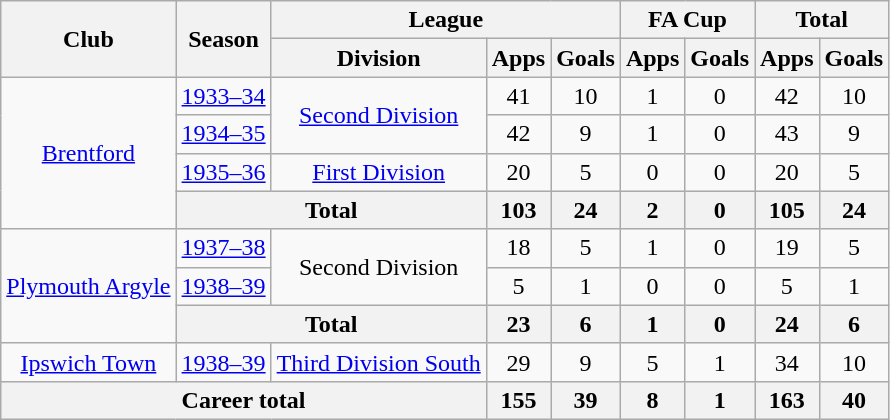<table class="wikitable" style="text-align: center;">
<tr>
<th rowspan="2">Club</th>
<th rowspan="2">Season</th>
<th colspan="3">League</th>
<th colspan="2">FA Cup</th>
<th colspan="2">Total</th>
</tr>
<tr>
<th>Division</th>
<th>Apps</th>
<th>Goals</th>
<th>Apps</th>
<th>Goals</th>
<th>Apps</th>
<th>Goals</th>
</tr>
<tr>
<td rowspan="4"><a href='#'>Brentford</a></td>
<td><a href='#'>1933–34</a></td>
<td rowspan="2"><a href='#'>Second Division</a></td>
<td>41</td>
<td>10</td>
<td>1</td>
<td>0</td>
<td>42</td>
<td>10</td>
</tr>
<tr>
<td><a href='#'>1934–35</a></td>
<td>42</td>
<td>9</td>
<td>1</td>
<td>0</td>
<td>43</td>
<td>9</td>
</tr>
<tr>
<td><a href='#'>1935–36</a></td>
<td><a href='#'>First Division</a></td>
<td>20</td>
<td>5</td>
<td>0</td>
<td>0</td>
<td>20</td>
<td>5</td>
</tr>
<tr>
<th colspan="2">Total</th>
<th>103</th>
<th>24</th>
<th>2</th>
<th>0</th>
<th>105</th>
<th>24</th>
</tr>
<tr>
<td rowspan="3"><a href='#'>Plymouth Argyle</a></td>
<td><a href='#'>1937–38</a></td>
<td rowspan="2">Second Division</td>
<td>18</td>
<td>5</td>
<td>1</td>
<td>0</td>
<td>19</td>
<td>5</td>
</tr>
<tr>
<td><a href='#'>1938–39</a></td>
<td>5</td>
<td>1</td>
<td>0</td>
<td>0</td>
<td>5</td>
<td>1</td>
</tr>
<tr>
<th colspan="2">Total</th>
<th>23</th>
<th>6</th>
<th>1</th>
<th>0</th>
<th>24</th>
<th>6</th>
</tr>
<tr>
<td><a href='#'>Ipswich Town</a></td>
<td><a href='#'>1938–39</a></td>
<td><a href='#'>Third Division South</a></td>
<td>29</td>
<td>9</td>
<td>5</td>
<td>1</td>
<td>34</td>
<td>10</td>
</tr>
<tr>
<th colspan="3">Career total</th>
<th>155</th>
<th>39</th>
<th>8</th>
<th>1</th>
<th>163</th>
<th>40</th>
</tr>
</table>
